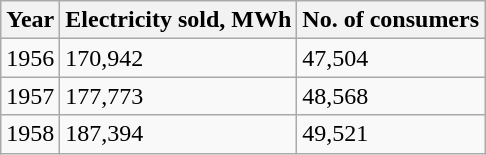<table class="wikitable">
<tr>
<th>Year</th>
<th>Electricity  sold, MWh</th>
<th>No.  of consumers</th>
</tr>
<tr>
<td>1956</td>
<td>170,942</td>
<td>47,504</td>
</tr>
<tr>
<td>1957</td>
<td>177,773</td>
<td>48,568</td>
</tr>
<tr>
<td>1958</td>
<td>187,394</td>
<td>49,521</td>
</tr>
</table>
